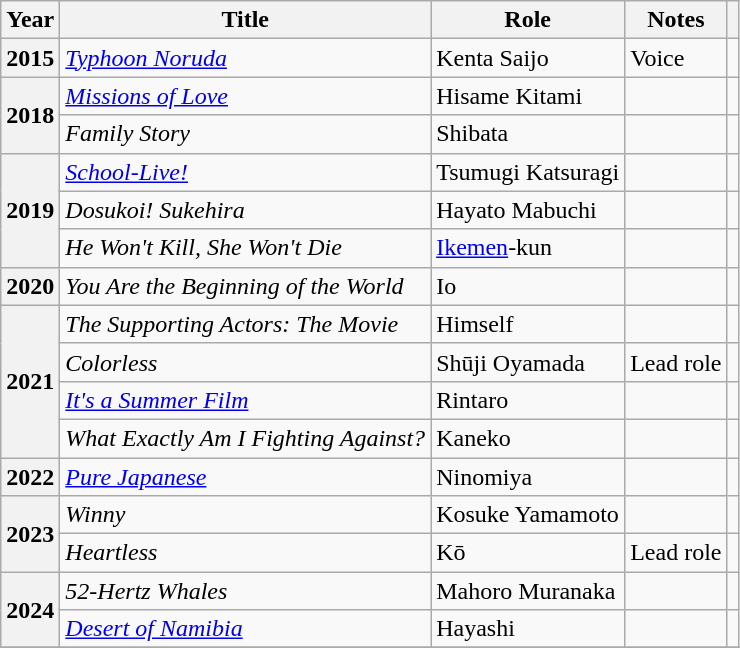<table class="wikitable plainrowheaders sortable">
<tr>
<th scope="col">Year</th>
<th scope="col">Title</th>
<th scope="col">Role</th>
<th scope="col" class="unsortable">Notes</th>
<th scope="col" class="unsortable"></th>
</tr>
<tr>
<th scope="row">2015</th>
<td><em><a href='#'>Typhoon Noruda</a></em></td>
<td>Kenta Saijo</td>
<td>Voice</td>
<td align="center"></td>
</tr>
<tr>
<th scope="row" rowspan="2">2018</th>
<td><em><a href='#'>Missions of Love</a></em></td>
<td>Hisame Kitami</td>
<td></td>
<td align="center"></td>
</tr>
<tr>
<td><em>Family Story</em></td>
<td>Shibata</td>
<td></td>
<td align="center"></td>
</tr>
<tr>
<th scope="row" rowspan="3">2019</th>
<td><em><a href='#'>School-Live!</a></em></td>
<td>Tsumugi Katsuragi</td>
<td></td>
<td align="center"></td>
</tr>
<tr>
<td><em>Dosukoi! Sukehira</em></td>
<td>Hayato Mabuchi</td>
<td></td>
<td align="center"></td>
</tr>
<tr>
<td><em>He Won't Kill, She Won't Die</em></td>
<td><a href='#'>Ikemen</a>-kun</td>
<td></td>
<td align="center"></td>
</tr>
<tr>
<th scope="row">2020</th>
<td><em>You Are the Beginning of the World</em></td>
<td>Io</td>
<td></td>
<td align="center"></td>
</tr>
<tr>
<th scope="row" rowspan="4">2021</th>
<td><em>The Supporting Actors: The Movie</em></td>
<td>Himself</td>
<td></td>
<td align="center"></td>
</tr>
<tr>
<td><em>Colorless</em></td>
<td>Shūji Oyamada</td>
<td>Lead role</td>
<td align="center"></td>
</tr>
<tr>
<td><em><a href='#'>It's a Summer Film</a></em></td>
<td>Rintaro</td>
<td></td>
<td align="center"></td>
</tr>
<tr>
<td><em>What Exactly Am I Fighting Against?</em></td>
<td>Kaneko</td>
<td></td>
<td align="center"></td>
</tr>
<tr>
<th scope="row">2022</th>
<td><em><a href='#'>Pure Japanese</a></em></td>
<td>Ninomiya</td>
<td></td>
<td align="center"></td>
</tr>
<tr>
<th scope="row" rowspan="2">2023</th>
<td><em>Winny</em></td>
<td>Kosuke Yamamoto</td>
<td></td>
<td align="center"></td>
</tr>
<tr>
<td><em>Heartless</em></td>
<td>Kō</td>
<td>Lead role</td>
<td align="center"></td>
</tr>
<tr>
<th scope="row" rowspan="2">2024</th>
<td><em>52-Hertz Whales</em></td>
<td>Mahoro Muranaka</td>
<td></td>
<td align="center"></td>
</tr>
<tr>
<td><em><a href='#'>Desert of Namibia</a></em></td>
<td>Hayashi</td>
<td></td>
<td align="center"></td>
</tr>
<tr>
</tr>
</table>
